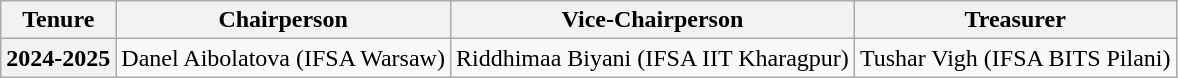<table class="wikitable">
<tr>
<th>Tenure</th>
<th>Chairperson</th>
<th>Vice-Chairperson</th>
<th>Treasurer</th>
</tr>
<tr>
<th>2024-2025</th>
<td>Danel Aibolatova (IFSA Warsaw)</td>
<td>Riddhimaa Biyani (IFSA IIT Kharagpur)</td>
<td>Tushar Vigh (IFSA BITS Pilani)</td>
</tr>
</table>
